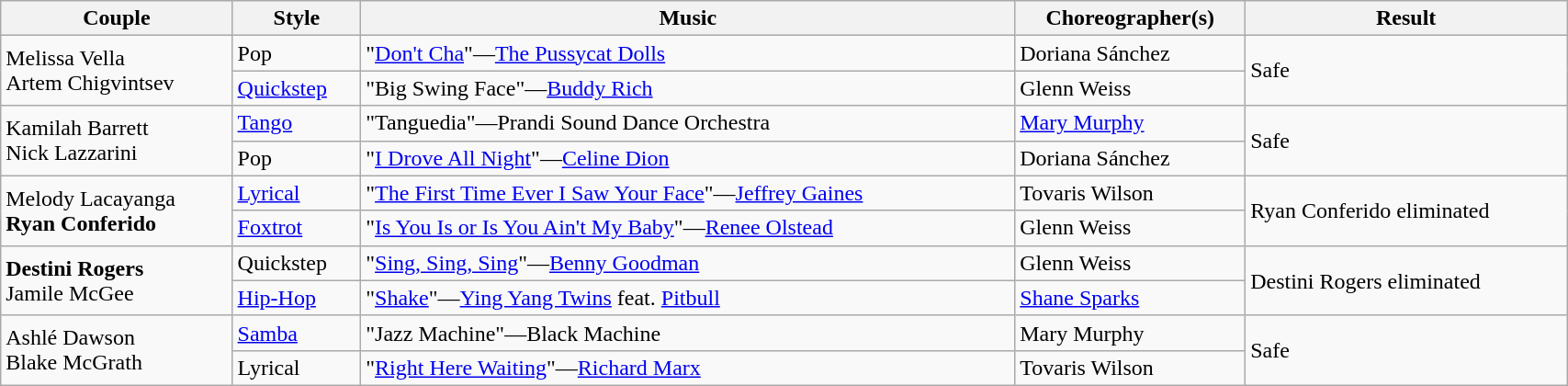<table class="wikitable" style="width:90%;">
<tr>
<th>Couple</th>
<th>Style</th>
<th>Music</th>
<th>Choreographer(s)</th>
<th>Result</th>
</tr>
<tr>
<td rowspan="2">Melissa Vella<br>Artem Chigvintsev</td>
<td>Pop</td>
<td>"<a href='#'>Don't Cha</a>"—<a href='#'>The Pussycat Dolls</a></td>
<td>Doriana Sánchez</td>
<td rowspan="2">Safe</td>
</tr>
<tr>
<td><a href='#'>Quickstep</a></td>
<td>"Big Swing Face"—<a href='#'>Buddy Rich</a></td>
<td>Glenn Weiss</td>
</tr>
<tr>
<td rowspan="2">Kamilah Barrett<br>Nick Lazzarini</td>
<td><a href='#'>Tango</a></td>
<td>"Tanguedia"—Prandi Sound Dance Orchestra</td>
<td><a href='#'>Mary Murphy</a></td>
<td rowspan="2">Safe</td>
</tr>
<tr>
<td>Pop</td>
<td>"<a href='#'>I Drove All Night</a>"—<a href='#'>Celine Dion</a></td>
<td>Doriana Sánchez</td>
</tr>
<tr>
<td rowspan="2">Melody Lacayanga<br><strong>Ryan Conferido</strong></td>
<td><a href='#'>Lyrical</a></td>
<td>"<a href='#'>The First Time Ever I Saw Your Face</a>"—<a href='#'>Jeffrey Gaines</a></td>
<td>Tovaris Wilson</td>
<td rowspan="2">Ryan Conferido eliminated</td>
</tr>
<tr>
<td><a href='#'>Foxtrot</a></td>
<td>"<a href='#'>Is You Is or Is You Ain't My Baby</a>"—<a href='#'>Renee Olstead</a></td>
<td>Glenn Weiss</td>
</tr>
<tr>
<td rowspan="2"><strong>Destini Rogers</strong><br>Jamile McGee</td>
<td>Quickstep</td>
<td>"<a href='#'>Sing, Sing, Sing</a>"—<a href='#'>Benny Goodman</a></td>
<td>Glenn Weiss</td>
<td rowspan="2">Destini Rogers eliminated</td>
</tr>
<tr>
<td><a href='#'>Hip-Hop</a></td>
<td>"<a href='#'>Shake</a>"—<a href='#'>Ying Yang Twins</a> feat. <a href='#'>Pitbull</a></td>
<td><a href='#'>Shane Sparks</a></td>
</tr>
<tr>
<td rowspan="2">Ashlé Dawson<br>Blake McGrath</td>
<td><a href='#'>Samba</a></td>
<td>"Jazz Machine"—Black Machine</td>
<td>Mary Murphy</td>
<td rowspan="2">Safe</td>
</tr>
<tr>
<td>Lyrical</td>
<td>"<a href='#'>Right Here Waiting</a>"—<a href='#'>Richard Marx</a></td>
<td>Tovaris Wilson</td>
</tr>
</table>
